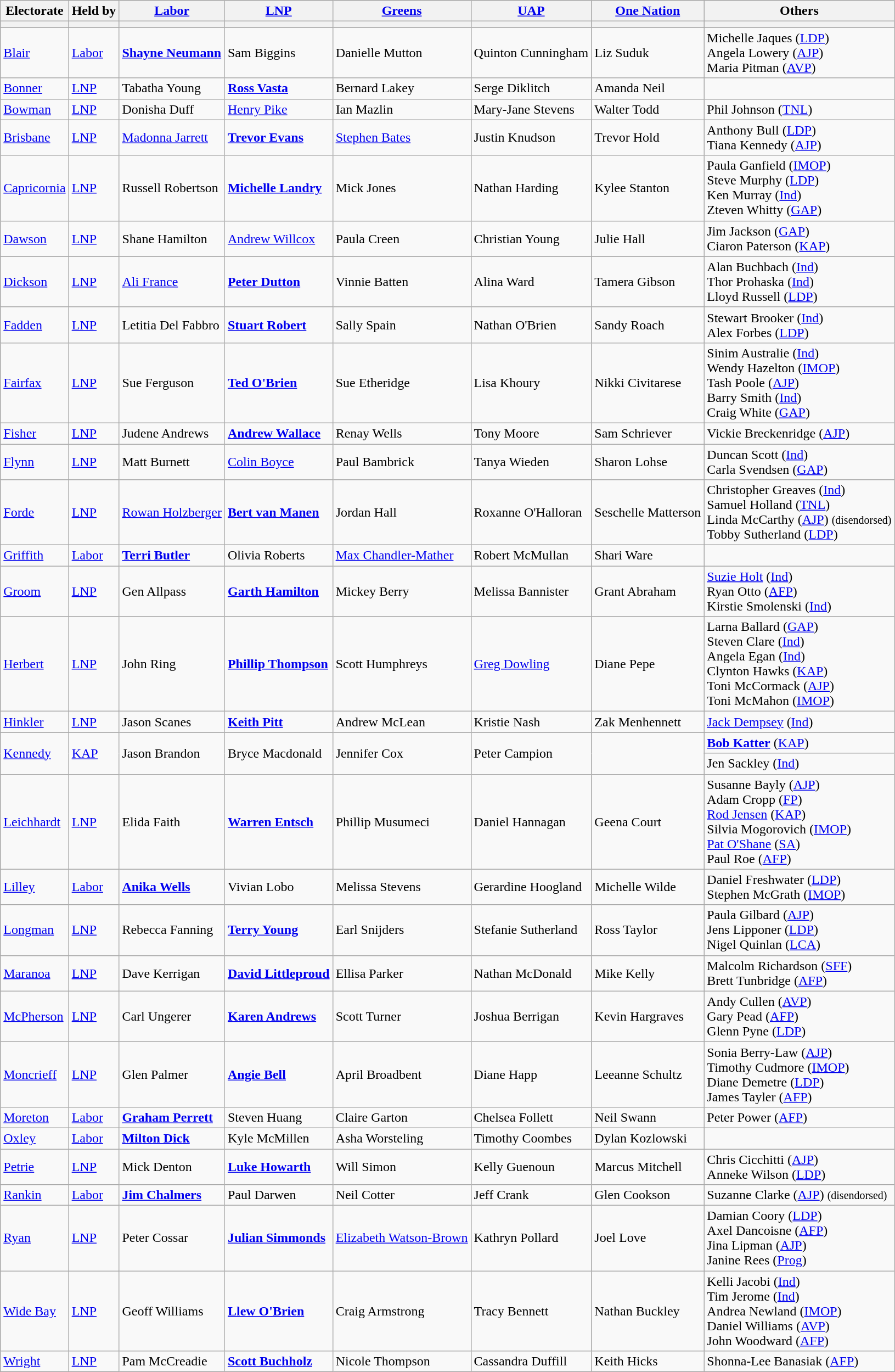<table class=wikitable>
<tr>
<th>Electorate</th>
<th>Held by</th>
<th><a href='#'>Labor</a></th>
<th><a href='#'>LNP</a></th>
<th><a href='#'>Greens</a></th>
<th><a href='#'>UAP</a></th>
<th><a href='#'>One Nation</a></th>
<th>Others</th>
</tr>
<tr style=background:#ccc>
<th></th>
<th></th>
<th></th>
<th></th>
<th></th>
<th></th>
<th></th>
<th></th>
</tr>
<tr>
<td><a href='#'>Blair</a></td>
<td><a href='#'>Labor</a></td>
<td><strong><a href='#'>Shayne Neumann</a></strong></td>
<td>Sam Biggins</td>
<td>Danielle Mutton</td>
<td>Quinton Cunningham</td>
<td>Liz Suduk</td>
<td>Michelle Jaques (<a href='#'>LDP</a>)<br>Angela Lowery (<a href='#'>AJP</a>)<br>Maria Pitman (<a href='#'>AVP</a>)</td>
</tr>
<tr>
<td><a href='#'>Bonner</a></td>
<td><a href='#'>LNP</a></td>
<td>Tabatha Young</td>
<td><strong><a href='#'>Ross Vasta</a></strong></td>
<td>Bernard Lakey</td>
<td>Serge Diklitch</td>
<td>Amanda Neil</td>
<td></td>
</tr>
<tr>
<td><a href='#'>Bowman</a></td>
<td><a href='#'>LNP</a></td>
<td>Donisha Duff</td>
<td><a href='#'>Henry Pike</a></td>
<td>Ian Mazlin</td>
<td>Mary-Jane Stevens</td>
<td>Walter Todd</td>
<td>Phil Johnson (<a href='#'>TNL</a>)</td>
</tr>
<tr>
<td><a href='#'>Brisbane</a></td>
<td><a href='#'>LNP</a></td>
<td><a href='#'>Madonna Jarrett</a></td>
<td><strong><a href='#'>Trevor Evans</a></strong></td>
<td><a href='#'>Stephen Bates</a></td>
<td>Justin Knudson</td>
<td>Trevor Hold</td>
<td>Anthony Bull (<a href='#'>LDP</a>) <br>Tiana Kennedy (<a href='#'>AJP</a>)</td>
</tr>
<tr>
<td><a href='#'>Capricornia</a></td>
<td><a href='#'>LNP</a></td>
<td>Russell Robertson</td>
<td><strong><a href='#'>Michelle Landry</a></strong></td>
<td>Mick Jones</td>
<td>Nathan Harding</td>
<td>Kylee Stanton</td>
<td>Paula Ganfield (<a href='#'>IMOP</a>) <br>Steve Murphy (<a href='#'>LDP</a>) <br>Ken Murray (<a href='#'>Ind</a>) <br>Zteven Whitty (<a href='#'>GAP</a>)</td>
</tr>
<tr>
<td><a href='#'>Dawson</a></td>
<td><a href='#'>LNP</a></td>
<td>Shane Hamilton</td>
<td><a href='#'>Andrew Willcox</a></td>
<td>Paula Creen</td>
<td>Christian Young</td>
<td>Julie Hall</td>
<td>Jim Jackson (<a href='#'>GAP</a>) <br>Ciaron Paterson (<a href='#'>KAP</a>)</td>
</tr>
<tr>
<td><a href='#'>Dickson</a></td>
<td><a href='#'>LNP</a></td>
<td><a href='#'>Ali France</a></td>
<td><strong><a href='#'>Peter Dutton</a></strong></td>
<td>Vinnie Batten</td>
<td>Alina Ward</td>
<td>Tamera Gibson</td>
<td>Alan Buchbach (<a href='#'>Ind</a>)<br>Thor Prohaska (<a href='#'>Ind</a>) <br>Lloyd Russell (<a href='#'>LDP</a>)</td>
</tr>
<tr>
<td><a href='#'>Fadden</a></td>
<td><a href='#'>LNP</a></td>
<td>Letitia Del Fabbro</td>
<td><strong><a href='#'>Stuart Robert</a></strong></td>
<td>Sally Spain</td>
<td>Nathan O'Brien</td>
<td>Sandy Roach</td>
<td>Stewart Brooker (<a href='#'>Ind</a>)<br>Alex Forbes (<a href='#'>LDP</a>)</td>
</tr>
<tr>
<td><a href='#'>Fairfax</a></td>
<td><a href='#'>LNP</a></td>
<td>Sue Ferguson</td>
<td><strong><a href='#'>Ted O'Brien</a></strong></td>
<td>Sue Etheridge</td>
<td>Lisa Khoury</td>
<td>Nikki Civitarese</td>
<td>Sinim Australie (<a href='#'>Ind</a>) <br>Wendy Hazelton (<a href='#'>IMOP</a>)<br>Tash Poole (<a href='#'>AJP</a>) <br>Barry Smith (<a href='#'>Ind</a>) <br>Craig White (<a href='#'>GAP</a>)</td>
</tr>
<tr>
<td><a href='#'>Fisher</a></td>
<td><a href='#'>LNP</a></td>
<td>Judene Andrews</td>
<td><strong><a href='#'>Andrew Wallace</a></strong></td>
<td>Renay Wells</td>
<td>Tony Moore</td>
<td>Sam Schriever</td>
<td>Vickie Breckenridge (<a href='#'>AJP</a>)</td>
</tr>
<tr>
<td><a href='#'>Flynn</a></td>
<td><a href='#'>LNP</a></td>
<td>Matt Burnett</td>
<td><a href='#'>Colin Boyce</a></td>
<td>Paul Bambrick</td>
<td>Tanya Wieden</td>
<td>Sharon Lohse</td>
<td>Duncan Scott (<a href='#'>Ind</a>) <br>Carla Svendsen (<a href='#'>GAP</a>)</td>
</tr>
<tr>
<td><a href='#'>Forde</a></td>
<td><a href='#'>LNP</a></td>
<td><a href='#'>Rowan Holzberger</a></td>
<td><strong><a href='#'>Bert van Manen</a></strong></td>
<td>Jordan Hall</td>
<td>Roxanne O'Halloran</td>
<td>Seschelle Matterson</td>
<td>Christopher Greaves (<a href='#'>Ind</a>) <br>Samuel Holland (<a href='#'>TNL</a>)<br>Linda McCarthy (<a href='#'>AJP</a>) <small>(disendorsed)</small><br>Tobby Sutherland (<a href='#'>LDP</a>)</td>
</tr>
<tr>
<td><a href='#'>Griffith</a></td>
<td><a href='#'>Labor</a></td>
<td><strong><a href='#'>Terri Butler</a></strong></td>
<td>Olivia Roberts</td>
<td><a href='#'>Max Chandler-Mather</a></td>
<td>Robert McMullan</td>
<td>Shari Ware</td>
<td></td>
</tr>
<tr>
<td><a href='#'>Groom</a></td>
<td><a href='#'>LNP</a></td>
<td>Gen Allpass</td>
<td><strong><a href='#'>Garth Hamilton</a></strong></td>
<td>Mickey Berry</td>
<td>Melissa Bannister</td>
<td>Grant Abraham</td>
<td><a href='#'>Suzie Holt</a> (<a href='#'>Ind</a>) <br>Ryan Otto (<a href='#'>AFP</a>) <br>Kirstie Smolenski (<a href='#'>Ind</a>)</td>
</tr>
<tr>
<td><a href='#'>Herbert</a></td>
<td><a href='#'>LNP</a></td>
<td>John Ring</td>
<td><strong><a href='#'>Phillip Thompson</a></strong></td>
<td>Scott Humphreys</td>
<td><a href='#'>Greg Dowling</a></td>
<td>Diane Pepe</td>
<td>Larna Ballard (<a href='#'>GAP</a>) <br>Steven Clare (<a href='#'>Ind</a>) <br>Angela Egan (<a href='#'>Ind</a>) <br>Clynton Hawks (<a href='#'>KAP</a>) <br>Toni McCormack (<a href='#'>AJP</a>) <br>Toni McMahon (<a href='#'>IMOP</a>)</td>
</tr>
<tr>
<td><a href='#'>Hinkler</a></td>
<td><a href='#'>LNP</a></td>
<td>Jason Scanes</td>
<td><strong><a href='#'>Keith Pitt</a></strong></td>
<td>Andrew McLean</td>
<td>Kristie Nash</td>
<td>Zak Menhennett</td>
<td><a href='#'>Jack Dempsey</a> (<a href='#'>Ind</a>)</td>
</tr>
<tr>
<td rowspan="2"><a href='#'>Kennedy</a></td>
<td rowspan="2"><a href='#'>KAP</a></td>
<td rowspan="2">Jason Brandon</td>
<td rowspan="2">Bryce Macdonald</td>
<td rowspan="2">Jennifer Cox</td>
<td rowspan="2">Peter Campion</td>
<td rowspan="2"></td>
<td><strong><a href='#'>Bob Katter</a></strong> (<a href='#'>KAP</a>)</td>
</tr>
<tr>
<td>Jen Sackley (<a href='#'>Ind</a>)</td>
</tr>
<tr>
<td><a href='#'>Leichhardt</a></td>
<td><a href='#'>LNP</a></td>
<td>Elida Faith</td>
<td><strong><a href='#'>Warren Entsch</a></strong></td>
<td>Phillip Musumeci</td>
<td>Daniel Hannagan</td>
<td>Geena Court</td>
<td>Susanne Bayly (<a href='#'>AJP</a>)<br>Adam Cropp (<a href='#'>FP</a>) <br><a href='#'>Rod Jensen</a> (<a href='#'>KAP</a>) <br>Silvia Mogorovich (<a href='#'>IMOP</a>)<br><a href='#'>Pat O'Shane</a> (<a href='#'>SA</a>) <br>Paul Roe (<a href='#'>AFP</a>)</td>
</tr>
<tr>
<td><a href='#'>Lilley</a></td>
<td><a href='#'>Labor</a></td>
<td><strong><a href='#'>Anika Wells</a></strong></td>
<td>Vivian Lobo</td>
<td>Melissa Stevens</td>
<td>Gerardine Hoogland</td>
<td>Michelle Wilde</td>
<td>Daniel Freshwater (<a href='#'>LDP</a>)<br>Stephen McGrath (<a href='#'>IMOP</a>)</td>
</tr>
<tr>
<td><a href='#'>Longman</a></td>
<td><a href='#'>LNP</a></td>
<td>Rebecca Fanning</td>
<td><strong><a href='#'>Terry Young</a></strong></td>
<td>Earl Snijders</td>
<td>Stefanie Sutherland</td>
<td>Ross Taylor</td>
<td>Paula Gilbard (<a href='#'>AJP</a>)<br>Jens Lipponer (<a href='#'>LDP</a>) <br>Nigel Quinlan (<a href='#'>LCA</a>)</td>
</tr>
<tr>
<td><a href='#'>Maranoa</a></td>
<td><a href='#'>LNP</a></td>
<td>Dave Kerrigan</td>
<td><strong><a href='#'>David Littleproud</a></strong></td>
<td>Ellisa Parker</td>
<td>Nathan McDonald</td>
<td>Mike Kelly</td>
<td>Malcolm Richardson (<a href='#'>SFF</a>) <br>Brett Tunbridge (<a href='#'>AFP</a>)</td>
</tr>
<tr>
<td><a href='#'>McPherson</a></td>
<td><a href='#'>LNP</a></td>
<td>Carl Ungerer</td>
<td><strong><a href='#'>Karen Andrews</a></strong></td>
<td>Scott Turner</td>
<td>Joshua Berrigan</td>
<td>Kevin Hargraves</td>
<td>Andy Cullen (<a href='#'>AVP</a>) <br>Gary Pead (<a href='#'>AFP</a>) <br>Glenn Pyne (<a href='#'>LDP</a>)</td>
</tr>
<tr>
<td><a href='#'>Moncrieff</a></td>
<td><a href='#'>LNP</a></td>
<td>Glen Palmer</td>
<td><strong><a href='#'>Angie Bell</a></strong></td>
<td>April Broadbent</td>
<td>Diane Happ</td>
<td>Leeanne Schultz</td>
<td>Sonia Berry-Law (<a href='#'>AJP</a>) <br>Timothy Cudmore (<a href='#'>IMOP</a>) <br>Diane Demetre (<a href='#'>LDP</a>) <br>James Tayler (<a href='#'>AFP</a>)</td>
</tr>
<tr>
<td><a href='#'>Moreton</a></td>
<td><a href='#'>Labor</a></td>
<td><strong><a href='#'>Graham Perrett</a></strong></td>
<td>Steven Huang</td>
<td>Claire Garton</td>
<td>Chelsea Follett</td>
<td>Neil Swann</td>
<td>Peter Power (<a href='#'>AFP</a>)</td>
</tr>
<tr>
<td><a href='#'>Oxley</a></td>
<td><a href='#'>Labor</a></td>
<td><strong><a href='#'>Milton Dick</a></strong></td>
<td>Kyle McMillen</td>
<td>Asha Worsteling</td>
<td>Timothy Coombes</td>
<td>Dylan Kozlowski</td>
<td></td>
</tr>
<tr>
<td><a href='#'>Petrie</a></td>
<td><a href='#'>LNP</a></td>
<td>Mick Denton</td>
<td><strong><a href='#'>Luke Howarth</a></strong></td>
<td>Will Simon</td>
<td>Kelly Guenoun</td>
<td>Marcus Mitchell</td>
<td>Chris Cicchitti (<a href='#'>AJP</a>)<br>Anneke Wilson (<a href='#'>LDP</a>)</td>
</tr>
<tr>
<td><a href='#'>Rankin</a></td>
<td><a href='#'>Labor</a></td>
<td><strong><a href='#'>Jim Chalmers</a></strong></td>
<td>Paul Darwen</td>
<td>Neil Cotter</td>
<td>Jeff Crank</td>
<td>Glen Cookson</td>
<td>Suzanne Clarke (<a href='#'>AJP</a>) <small>(disendorsed)</small></td>
</tr>
<tr>
<td><a href='#'>Ryan</a></td>
<td><a href='#'>LNP</a></td>
<td>Peter Cossar</td>
<td><strong><a href='#'>Julian Simmonds</a></strong></td>
<td><a href='#'>Elizabeth Watson-Brown</a></td>
<td>Kathryn Pollard</td>
<td>Joel Love</td>
<td>Damian Coory (<a href='#'>LDP</a>) <br> Axel Dancoisne (<a href='#'>AFP</a>) <br> Jina Lipman (<a href='#'>AJP</a>)<br>Janine Rees (<a href='#'>Prog</a>)</td>
</tr>
<tr>
<td><a href='#'>Wide Bay</a></td>
<td><a href='#'>LNP</a></td>
<td>Geoff Williams</td>
<td><strong><a href='#'>Llew O'Brien</a></strong></td>
<td>Craig Armstrong</td>
<td>Tracy Bennett</td>
<td>Nathan Buckley</td>
<td>Kelli Jacobi (<a href='#'>Ind</a>)<br>Tim Jerome (<a href='#'>Ind</a>) <br>Andrea Newland (<a href='#'>IMOP</a>)<br>Daniel Williams (<a href='#'>AVP</a>)<br>John Woodward (<a href='#'>AFP</a>)</td>
</tr>
<tr>
<td><a href='#'>Wright</a></td>
<td><a href='#'>LNP</a></td>
<td>Pam McCreadie</td>
<td><strong><a href='#'>Scott Buchholz</a></strong></td>
<td>Nicole Thompson</td>
<td>Cassandra Duffill</td>
<td>Keith Hicks</td>
<td>Shonna-Lee Banasiak (<a href='#'>AFP</a>)</td>
</tr>
</table>
